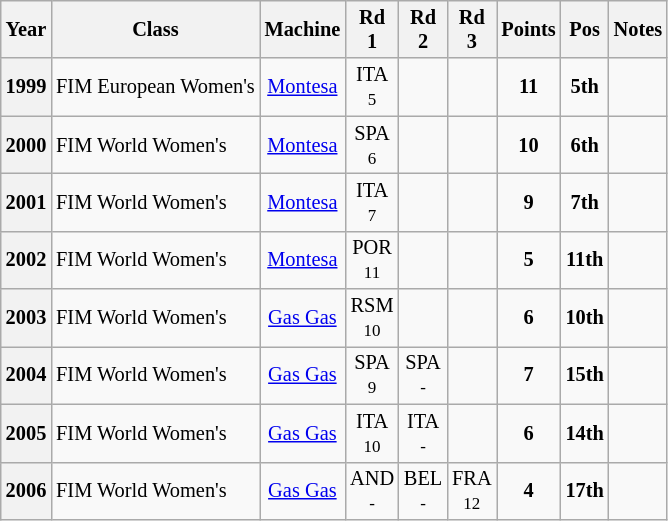<table class="wikitable" style="font-size: 85%; text-align:center">
<tr valign="top">
<th valign="middle">Year</th>
<th valign="middle">Class</th>
<th valign="middle">Machine</th>
<th>Rd<br>1</th>
<th>Rd<br>2</th>
<th>Rd<br>3</th>
<th valign="middle">Points</th>
<th valign="middle">Pos</th>
<th valign="middle">Notes</th>
</tr>
<tr>
<th>1999</th>
<td align="left">FIM European Women's</td>
<td><a href='#'>Montesa</a></td>
<td>ITA<br><small>5</small></td>
<td></td>
<td></td>
<td><strong>11</strong></td>
<td><strong> 5th</strong></td>
<td></td>
</tr>
<tr>
<th>2000</th>
<td align="left">FIM World Women's</td>
<td><a href='#'>Montesa</a></td>
<td>SPA<br><small>6</small></td>
<td></td>
<td></td>
<td><strong>10</strong></td>
<td><strong>6th</strong></td>
<td></td>
</tr>
<tr>
<th>2001</th>
<td align="left">FIM World Women's</td>
<td><a href='#'>Montesa</a></td>
<td>ITA<br><small>7</small></td>
<td></td>
<td></td>
<td><strong>9</strong></td>
<td><strong>7th</strong></td>
<td></td>
</tr>
<tr>
<th>2002</th>
<td align="left">FIM World Women's</td>
<td><a href='#'>Montesa</a></td>
<td>POR<br><small>11</small></td>
<td></td>
<td></td>
<td><strong>5</strong></td>
<td><strong>11th</strong></td>
<td></td>
</tr>
<tr>
<th>2003</th>
<td align="left">FIM World Women's</td>
<td><a href='#'>Gas Gas</a></td>
<td>RSM<br><small>10</small></td>
<td></td>
<td></td>
<td><strong>6</strong></td>
<td><strong>10th</strong></td>
<td></td>
</tr>
<tr>
<th>2004</th>
<td align="left">FIM World Women's</td>
<td><a href='#'>Gas Gas</a></td>
<td>SPA<br><small>9</small></td>
<td>SPA<br><small>-</small></td>
<td></td>
<td><strong>7</strong></td>
<td><strong>15th</strong></td>
<td></td>
</tr>
<tr>
<th>2005</th>
<td align="left">FIM World Women's</td>
<td><a href='#'>Gas Gas</a></td>
<td>ITA<br><small>10</small></td>
<td>ITA<br><small>-</small></td>
<td></td>
<td><strong>6</strong></td>
<td><strong>14th</strong></td>
<td></td>
</tr>
<tr>
<th>2006</th>
<td align="left">FIM World Women's</td>
<td><a href='#'>Gas Gas</a></td>
<td>AND<br><small>-</small></td>
<td>BEL<br><small>-</small></td>
<td>FRA<br><small>12</small></td>
<td><strong>4</strong></td>
<td><strong>17th</strong></td>
<td></td>
</tr>
</table>
